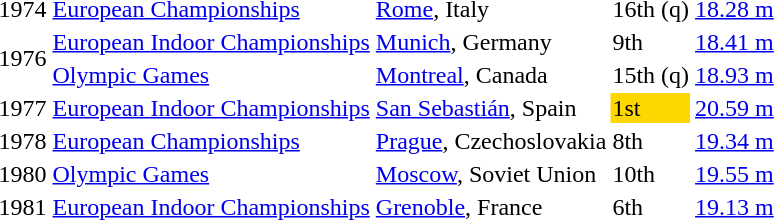<table>
<tr>
<td>1974</td>
<td><a href='#'>European Championships</a></td>
<td><a href='#'>Rome</a>, Italy</td>
<td>16th (q)</td>
<td><a href='#'>18.28 m</a></td>
</tr>
<tr>
<td rowspan=2>1976</td>
<td><a href='#'>European Indoor Championships</a></td>
<td><a href='#'>Munich</a>, Germany</td>
<td>9th</td>
<td><a href='#'>18.41 m</a></td>
</tr>
<tr>
<td><a href='#'>Olympic Games</a></td>
<td><a href='#'>Montreal</a>, Canada</td>
<td>15th (q)</td>
<td><a href='#'>18.93 m</a></td>
</tr>
<tr>
<td>1977</td>
<td><a href='#'>European Indoor Championships</a></td>
<td><a href='#'>San Sebastián</a>, Spain</td>
<td bgcolor=gold>1st</td>
<td><a href='#'>20.59 m</a></td>
</tr>
<tr>
<td>1978</td>
<td><a href='#'>European Championships</a></td>
<td><a href='#'>Prague</a>, Czechoslovakia</td>
<td>8th</td>
<td><a href='#'>19.34 m</a></td>
</tr>
<tr>
<td>1980</td>
<td><a href='#'>Olympic Games</a></td>
<td><a href='#'>Moscow</a>, Soviet Union</td>
<td>10th</td>
<td><a href='#'>19.55 m</a></td>
</tr>
<tr>
<td>1981</td>
<td><a href='#'>European Indoor Championships</a></td>
<td><a href='#'>Grenoble</a>, France</td>
<td>6th</td>
<td><a href='#'>19.13 m</a></td>
</tr>
</table>
